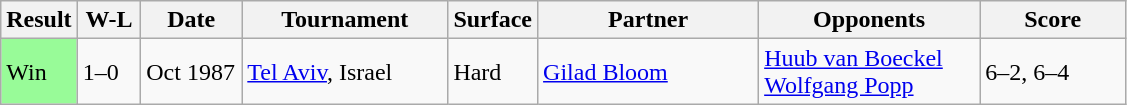<table class="sortable wikitable">
<tr>
<th style="width:40px">Result</th>
<th style="width:35px" class="unsortable">W-L</th>
<th style="width:60px">Date</th>
<th style="width:130px">Tournament</th>
<th style="width:50px">Surface</th>
<th style="width:140px">Partner</th>
<th style="width:140px">Opponents</th>
<th style="width:90px" class="unsortable">Score</th>
</tr>
<tr>
<td style="background:#98fb98;">Win</td>
<td>1–0</td>
<td>Oct 1987</td>
<td><a href='#'>Tel Aviv</a>, Israel</td>
<td>Hard</td>
<td> <a href='#'>Gilad Bloom</a></td>
<td> <a href='#'>Huub van Boeckel</a> <br>  <a href='#'>Wolfgang Popp</a></td>
<td>6–2, 6–4</td>
</tr>
</table>
